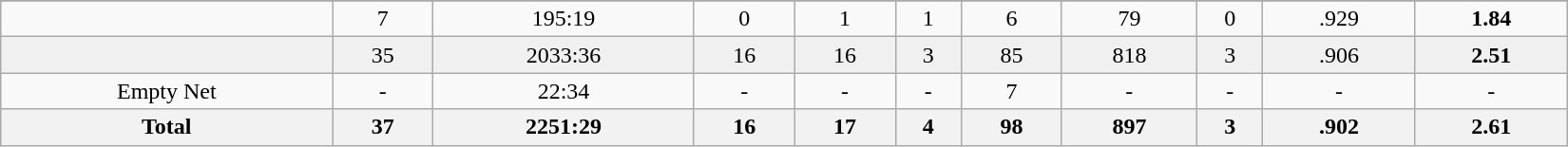<table class="wikitable sortable" width=1100>
<tr align="center">
</tr>
<tr align="center" bgcolor="">
<td></td>
<td>7</td>
<td>195:19</td>
<td>0</td>
<td>1</td>
<td>1</td>
<td>6</td>
<td>79</td>
<td>0</td>
<td>.929</td>
<td><strong>1.84</strong></td>
</tr>
<tr align="center" bgcolor="f0f0f0">
<td></td>
<td>35</td>
<td>2033:36</td>
<td>16</td>
<td>16</td>
<td>3</td>
<td>85</td>
<td>818</td>
<td>3</td>
<td>.906</td>
<td><strong>2.51</strong></td>
</tr>
<tr align="center" bgcolor="">
<td>Empty Net</td>
<td>-</td>
<td>22:34</td>
<td>-</td>
<td>-</td>
<td>-</td>
<td>7</td>
<td>-</td>
<td>-</td>
<td>-</td>
<td>-</td>
</tr>
<tr>
<th>Total</th>
<th>37</th>
<th>2251:29</th>
<th>16</th>
<th>17</th>
<th>4</th>
<th>98</th>
<th>897</th>
<th>3</th>
<th>.902</th>
<th>2.61</th>
</tr>
</table>
